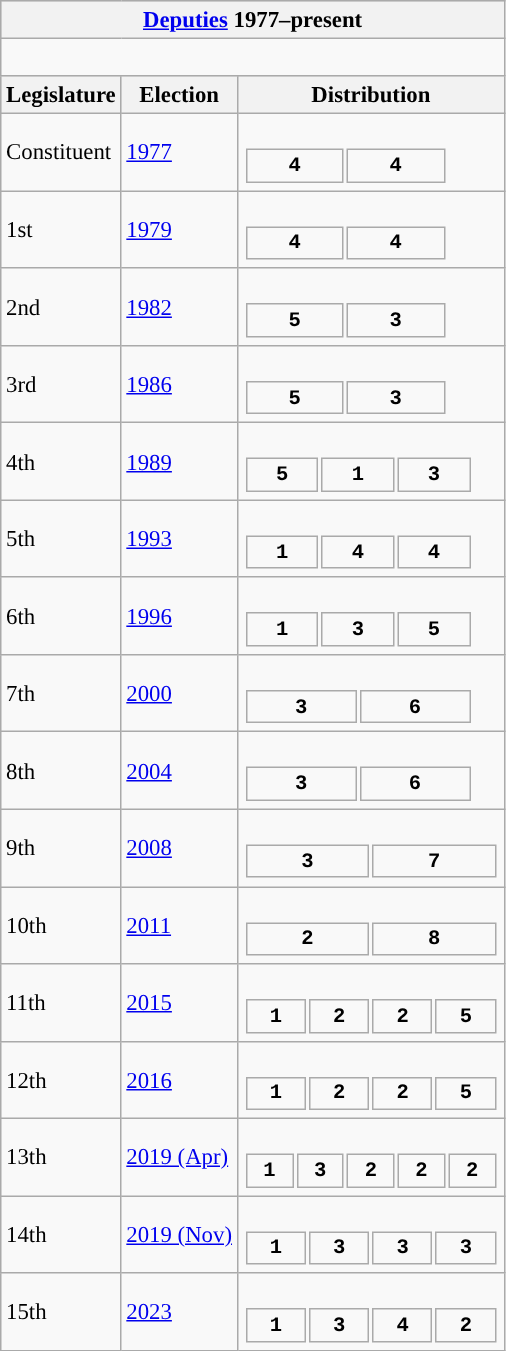<table class="wikitable" style="font-size:95%;">
<tr bgcolor="#CCCCCC">
<th colspan="3"><a href='#'>Deputies</a> 1977–present</th>
</tr>
<tr>
<td colspan="3"><br>













</td>
</tr>
<tr bgcolor="#CCCCCC">
<th>Legislature</th>
<th>Election</th>
<th>Distribution</th>
</tr>
<tr>
<td>Constituent</td>
<td><a href='#'>1977</a></td>
<td><br><table style="width:10em; font-size:90%; text-align:center; font-family:Courier New;">
<tr style="font-weight:bold">
<td style="background:">4</td>
<td style="background:">4</td>
</tr>
</table>
</td>
</tr>
<tr>
<td>1st</td>
<td><a href='#'>1979</a></td>
<td><br><table style="width:10em; font-size:90%; text-align:center; font-family:Courier New;">
<tr style="font-weight:bold">
<td style="background:">4</td>
<td style="background:">4</td>
</tr>
</table>
</td>
</tr>
<tr>
<td>2nd</td>
<td><a href='#'>1982</a></td>
<td><br><table style="width:10em; font-size:90%; text-align:center; font-family:Courier New;">
<tr style="font-weight:bold">
<td style="background:">5</td>
<td style="background:">3</td>
</tr>
</table>
</td>
</tr>
<tr>
<td>3rd</td>
<td><a href='#'>1986</a></td>
<td><br><table style="width:10em; font-size:90%; text-align:center; font-family:Courier New;">
<tr style="font-weight:bold">
<td style="background:">5</td>
<td style="background:">3</td>
</tr>
</table>
</td>
</tr>
<tr>
<td>4th</td>
<td><a href='#'>1989</a></td>
<td><br><table style="width:11.25em; font-size:90%; text-align:center; font-family:Courier New;">
<tr style="font-weight:bold">
<td style="background:">5</td>
<td style="background:">1</td>
<td style="background:">3</td>
</tr>
</table>
</td>
</tr>
<tr>
<td>5th</td>
<td><a href='#'>1993</a></td>
<td><br><table style="width:11.25em; font-size:90%; text-align:center; font-family:Courier New;">
<tr style="font-weight:bold">
<td style="background:">1</td>
<td style="background:">4</td>
<td style="background:">4</td>
</tr>
</table>
</td>
</tr>
<tr>
<td>6th</td>
<td><a href='#'>1996</a></td>
<td><br><table style="width:11.25em; font-size:90%; text-align:center; font-family:Courier New;">
<tr style="font-weight:bold">
<td style="background:">1</td>
<td style="background:">3</td>
<td style="background:">5</td>
</tr>
</table>
</td>
</tr>
<tr>
<td>7th</td>
<td><a href='#'>2000</a></td>
<td><br><table style="width:11.25em; font-size:90%; text-align:center; font-family:Courier New;">
<tr style="font-weight:bold">
<td style="background:">3</td>
<td style="background:">6</td>
</tr>
</table>
</td>
</tr>
<tr>
<td>8th</td>
<td><a href='#'>2004</a></td>
<td><br><table style="width:11.25em; font-size:90%; text-align:center; font-family:Courier New;">
<tr style="font-weight:bold">
<td style="background:">3</td>
<td style="background:">6</td>
</tr>
</table>
</td>
</tr>
<tr>
<td>9th</td>
<td><a href='#'>2008</a></td>
<td><br><table style="width:12.5em; font-size:90%; text-align:center; font-family:Courier New;">
<tr style="font-weight:bold">
<td style="background:">3</td>
<td style="background:">7</td>
</tr>
</table>
</td>
</tr>
<tr>
<td>10th</td>
<td><a href='#'>2011</a></td>
<td><br><table style="width:12.5em; font-size:90%; text-align:center; font-family:Courier New;">
<tr style="font-weight:bold">
<td style="background:">2</td>
<td style="background:">8</td>
</tr>
</table>
</td>
</tr>
<tr>
<td>11th</td>
<td><a href='#'>2015</a></td>
<td><br><table style="width:12.5em; font-size:90%; text-align:center; font-family:Courier New;">
<tr style="font-weight:bold">
<td style="background:">1</td>
<td style="background:">2</td>
<td style="background:">2</td>
<td style="background:">5</td>
</tr>
</table>
</td>
</tr>
<tr>
<td>12th</td>
<td><a href='#'>2016</a></td>
<td><br><table style="width:12.5em; font-size:90%; text-align:center; font-family:Courier New;">
<tr style="font-weight:bold">
<td style="background:">1</td>
<td style="background:">2</td>
<td style="background:">2</td>
<td style="background:">5</td>
</tr>
</table>
</td>
</tr>
<tr>
<td>13th</td>
<td><a href='#'>2019 (Apr)</a></td>
<td><br><table style="width:12.5em; font-size:90%; text-align:center; font-family:Courier New;">
<tr style="font-weight:bold">
<td style="background:">1</td>
<td style="background:">3</td>
<td style="background:">2</td>
<td style="background:">2</td>
<td style="background:">2</td>
</tr>
</table>
</td>
</tr>
<tr>
<td>14th</td>
<td><a href='#'>2019 (Nov)</a></td>
<td><br><table style="width:12.5em; font-size:90%; text-align:center; font-family:Courier New;">
<tr style="font-weight:bold">
<td style="background:">1</td>
<td style="background:">3</td>
<td style="background:">3</td>
<td style="background:">3</td>
</tr>
</table>
</td>
</tr>
<tr>
<td>15th</td>
<td><a href='#'>2023</a></td>
<td><br><table style="width:12.5em; font-size:90%; text-align:center; font-family:Courier New;">
<tr style="font-weight:bold">
<td style="background:">1</td>
<td style="background:">3</td>
<td style="background:">4</td>
<td style="background:">2</td>
</tr>
</table>
</td>
</tr>
</table>
